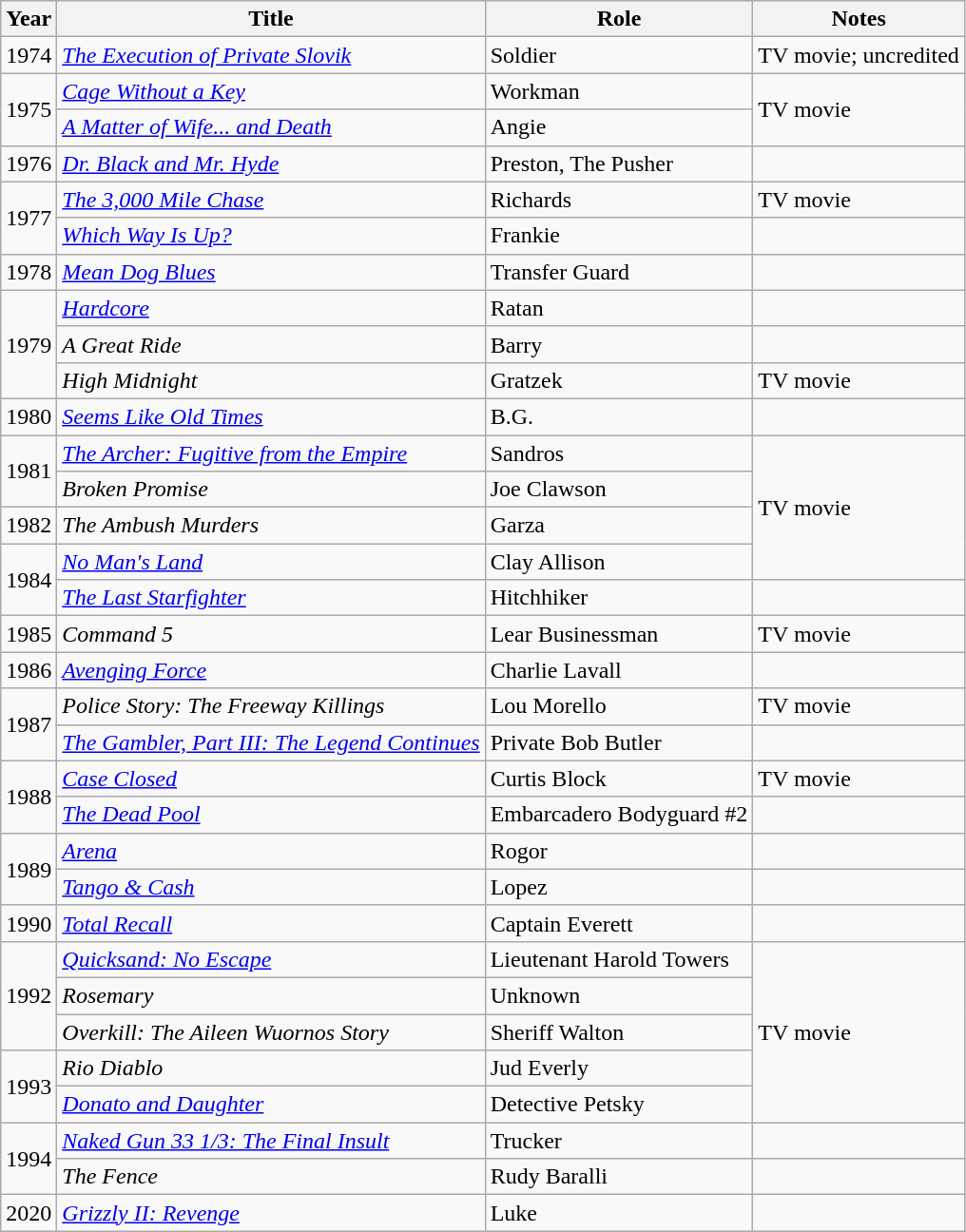<table class="wikitable sortable">
<tr>
<th>Year</th>
<th>Title</th>
<th>Role</th>
<th>Notes</th>
</tr>
<tr>
<td>1974</td>
<td><em><a href='#'>The Execution of Private Slovik</a></em></td>
<td>Soldier</td>
<td>TV movie; uncredited</td>
</tr>
<tr>
<td rowspan="2">1975</td>
<td><em><a href='#'>Cage Without a Key</a></em></td>
<td>Workman</td>
<td rowspan="2">TV movie</td>
</tr>
<tr>
<td><em><a href='#'>A Matter of Wife... and Death</a></em></td>
<td>Angie</td>
</tr>
<tr>
<td>1976</td>
<td><em><a href='#'>Dr. Black and Mr. Hyde</a></em></td>
<td>Preston, The Pusher</td>
<td></td>
</tr>
<tr>
<td rowspan="2">1977</td>
<td><em><a href='#'>The 3,000 Mile Chase</a></em></td>
<td>Richards</td>
<td>TV movie</td>
</tr>
<tr>
<td><em><a href='#'>Which Way Is Up?</a></em></td>
<td>Frankie</td>
<td></td>
</tr>
<tr>
<td>1978</td>
<td><em><a href='#'>Mean Dog Blues</a></em></td>
<td>Transfer Guard</td>
<td></td>
</tr>
<tr>
<td rowspan="3">1979</td>
<td><em><a href='#'>Hardcore</a></em></td>
<td>Ratan</td>
<td></td>
</tr>
<tr>
<td><em>A Great Ride</em></td>
<td>Barry</td>
<td></td>
</tr>
<tr>
<td><em>High Midnight</em></td>
<td>Gratzek</td>
<td>TV movie</td>
</tr>
<tr>
<td>1980</td>
<td><em><a href='#'>Seems Like Old Times</a></em></td>
<td>B.G.</td>
<td></td>
</tr>
<tr>
<td rowspan="2">1981</td>
<td><em><a href='#'>The Archer: Fugitive from the Empire</a></em></td>
<td>Sandros</td>
<td rowspan="4">TV movie</td>
</tr>
<tr>
<td><em>Broken Promise</em></td>
<td>Joe Clawson</td>
</tr>
<tr>
<td>1982</td>
<td><em>The Ambush Murders</em></td>
<td>Garza</td>
</tr>
<tr>
<td rowspan="2">1984</td>
<td><em><a href='#'>No Man's Land</a></em></td>
<td>Clay Allison</td>
</tr>
<tr>
<td><em><a href='#'>The Last Starfighter</a></em></td>
<td>Hitchhiker</td>
<td></td>
</tr>
<tr>
<td>1985</td>
<td><em>Command 5</em></td>
<td>Lear Businessman</td>
<td>TV movie</td>
</tr>
<tr>
<td>1986</td>
<td><em><a href='#'>Avenging Force</a></em></td>
<td>Charlie Lavall</td>
<td></td>
</tr>
<tr>
<td rowspan="2">1987</td>
<td><em>Police Story: The Freeway Killings</em></td>
<td>Lou Morello</td>
<td>TV movie</td>
</tr>
<tr>
<td><em><a href='#'>The Gambler, Part III: The Legend Continues</a></em></td>
<td>Private Bob Butler</td>
<td></td>
</tr>
<tr>
<td rowspan="2">1988</td>
<td><em><a href='#'>Case Closed</a></em></td>
<td>Curtis Block</td>
<td>TV movie</td>
</tr>
<tr>
<td><em><a href='#'>The Dead Pool</a></em></td>
<td>Embarcadero Bodyguard #2</td>
<td></td>
</tr>
<tr>
<td rowspan="2">1989</td>
<td><em><a href='#'>Arena</a></em></td>
<td>Rogor</td>
<td></td>
</tr>
<tr>
<td><em><a href='#'>Tango & Cash</a></em></td>
<td>Lopez</td>
<td></td>
</tr>
<tr>
<td>1990</td>
<td><em><a href='#'>Total Recall</a></em></td>
<td>Captain Everett</td>
<td></td>
</tr>
<tr>
<td rowspan="3">1992</td>
<td><em><a href='#'>Quicksand: No Escape</a></em></td>
<td>Lieutenant Harold Towers</td>
<td rowspan="5">TV movie</td>
</tr>
<tr>
<td><em>Rosemary</em></td>
<td>Unknown</td>
</tr>
<tr>
<td><em>Overkill: The Aileen Wuornos Story</em></td>
<td>Sheriff Walton</td>
</tr>
<tr>
<td rowspan="2">1993</td>
<td><em>Rio Diablo</em></td>
<td>Jud Everly</td>
</tr>
<tr>
<td><em><a href='#'>Donato and Daughter</a></em></td>
<td>Detective Petsky</td>
</tr>
<tr>
<td rowspan="2">1994</td>
<td><em><a href='#'>Naked Gun 33 1/3: The Final Insult</a></em></td>
<td>Trucker</td>
<td></td>
</tr>
<tr>
<td><em>The Fence</em></td>
<td>Rudy Baralli</td>
<td></td>
</tr>
<tr>
<td>2020</td>
<td><em><a href='#'>Grizzly II: Revenge</a></em></td>
<td>Luke</td>
<td></td>
</tr>
</table>
